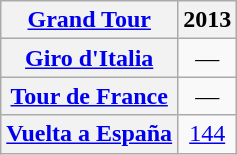<table class="wikitable plainrowheaders">
<tr>
<th scope="col"><a href='#'>Grand Tour</a></th>
<th scope="col">2013</th>
</tr>
<tr style="text-align:center;">
<th scope="row"> <a href='#'>Giro d'Italia</a></th>
<td>—</td>
</tr>
<tr style="text-align:center;">
<th scope="row"> <a href='#'>Tour de France</a></th>
<td>—</td>
</tr>
<tr style="text-align:center;">
<th scope="row"> <a href='#'>Vuelta a España</a></th>
<td style="text-align:center;"><a href='#'>144</a></td>
</tr>
</table>
